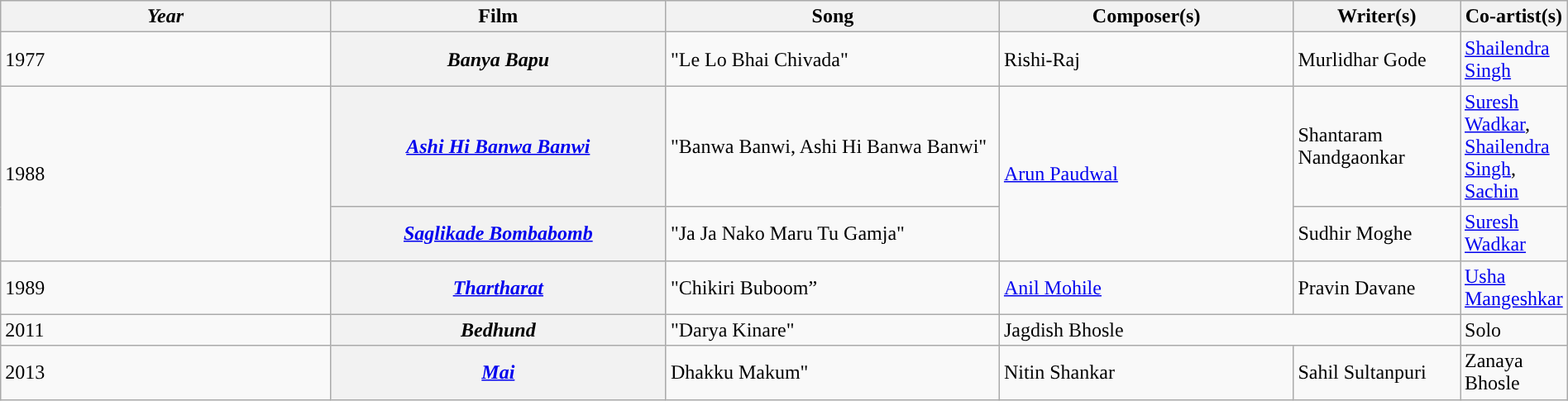<table class="wikitable plainrowheaders" style="width:100%;" textcolor:#000;">
<tr style="background:#b0e0e66;">
<th scope=”col" style="width:23%;"><em>Year</em></th>
<th scope="col" style="width:23%;"><strong>Film</strong></th>
<th scope="col" style="width:23%;"><strong>Song</strong></th>
<th scope="col" style="width:20%;"><strong>Composer(s)</strong></th>
<th scope="col" style="width:16%;"><strong>Writer(s)</strong></th>
<th scope="col" style="width:18%;"><strong>Co-artist(s)</strong></th>
</tr>
<tr>
<td>1977</td>
<th><em>Banya Bapu</em></th>
<td>"Le Lo Bhai Chivada"</td>
<td>Rishi-Raj</td>
<td>Murlidhar Gode</td>
<td><a href='#'>Shailendra Singh</a></td>
</tr>
<tr>
<td rowspan="2">1988</td>
<th><em><a href='#'>Ashi Hi Banwa Banwi</a></em></th>
<td>"Banwa Banwi, Ashi Hi Banwa Banwi"</td>
<td rowspan="2"><a href='#'>Arun Paudwal</a></td>
<td>Shantaram Nandgaonkar</td>
<td><a href='#'>Suresh Wadkar</a>, <a href='#'>Shailendra Singh</a>, <a href='#'>Sachin</a></td>
</tr>
<tr>
<th><em><a href='#'>Saglikade Bombabomb</a></em></th>
<td>"Ja Ja Nako Maru Tu Gamja"</td>
<td>Sudhir Moghe</td>
<td><a href='#'>Suresh Wadkar</a></td>
</tr>
<tr>
<td>1989</td>
<th><em><a href='#'>Thartharat</a></em></th>
<td>"Chikiri Buboom”</td>
<td><a href='#'>Anil Mohile</a></td>
<td>Pravin Davane</td>
<td><a href='#'>Usha Mangeshkar</a></td>
</tr>
<tr>
<td>2011</td>
<th><em>Bedhund</em></th>
<td>"Darya Kinare"</td>
<td colspan="2">Jagdish Bhosle</td>
<td>Solo</td>
</tr>
<tr>
<td>2013</td>
<th><em><a href='#'>Mai</a></em></th>
<td>Dhakku Makum"</td>
<td>Nitin Shankar</td>
<td>Sahil Sultanpuri</td>
<td>Zanaya Bhosle</td>
</tr>
</table>
